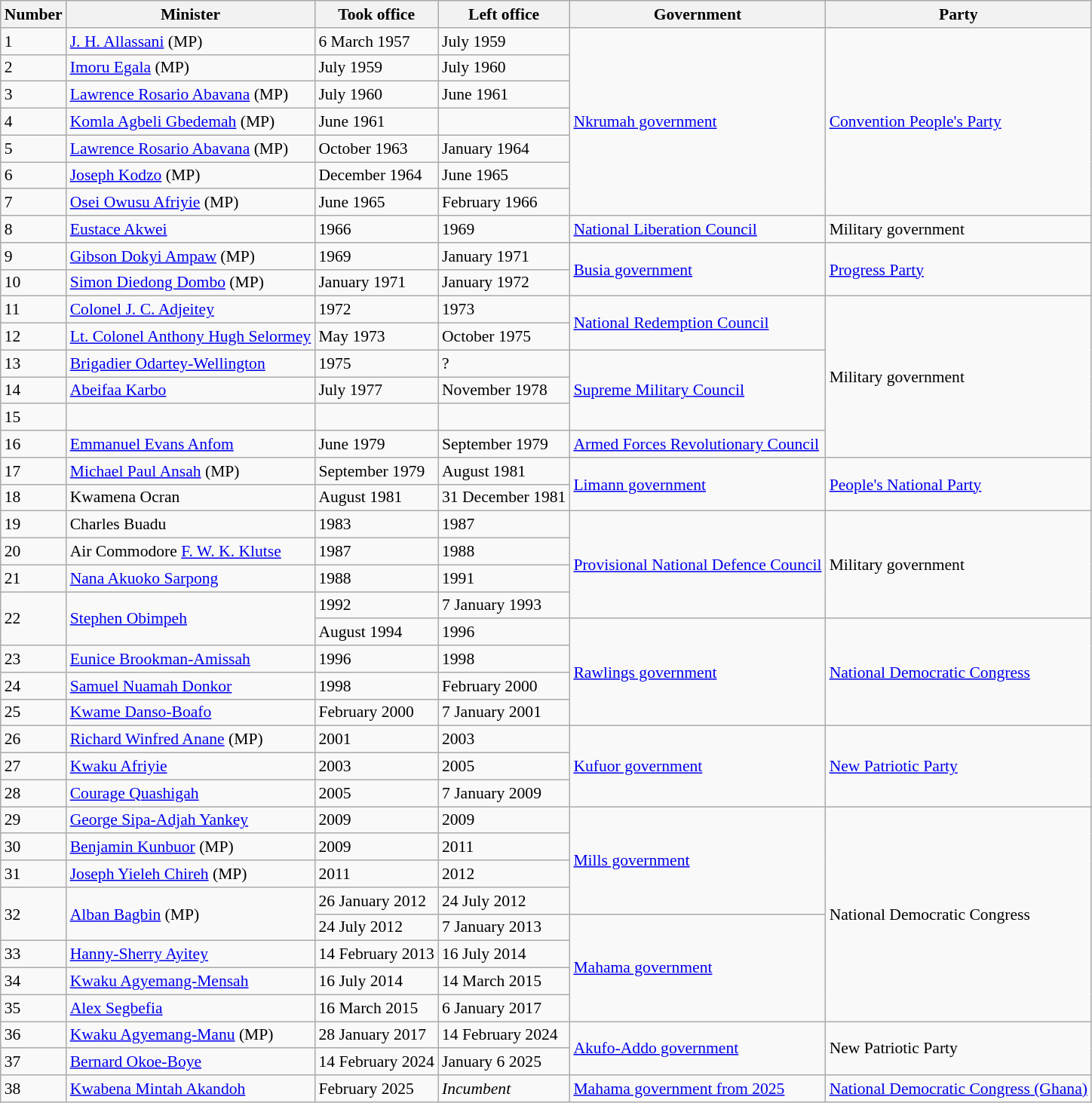<table class="wikitable" style="font-size:90%; text-align:left;">
<tr>
<th>Number</th>
<th>Minister</th>
<th>Took office</th>
<th>Left office</th>
<th>Government</th>
<th>Party</th>
</tr>
<tr>
<td>1</td>
<td><a href='#'>J. H. Allassani</a> (MP)</td>
<td>6 March 1957</td>
<td>July 1959</td>
<td rowspan="7"><a href='#'>Nkrumah government</a></td>
<td rowspan=7><a href='#'>Convention People's Party</a></td>
</tr>
<tr>
<td>2</td>
<td><a href='#'>Imoru Egala</a> (MP)</td>
<td>July 1959</td>
<td>July 1960</td>
</tr>
<tr>
<td>3</td>
<td><a href='#'>Lawrence Rosario Abavana</a> (MP)</td>
<td>July 1960</td>
<td>June 1961</td>
</tr>
<tr>
<td>4</td>
<td><a href='#'>Komla Agbeli Gbedemah</a> (MP)</td>
<td>June 1961</td>
<td></td>
</tr>
<tr>
<td>5</td>
<td><a href='#'>Lawrence Rosario Abavana</a> (MP)</td>
<td>October 1963</td>
<td>January 1964</td>
</tr>
<tr>
<td>6</td>
<td><a href='#'>Joseph Kodzo</a> (MP)</td>
<td>December 1964</td>
<td>June 1965</td>
</tr>
<tr>
<td>7</td>
<td><a href='#'>Osei Owusu Afriyie</a> (MP)</td>
<td>June 1965</td>
<td>February 1966</td>
</tr>
<tr>
<td>8</td>
<td><a href='#'>Eustace Akwei</a></td>
<td>1966</td>
<td>1969</td>
<td><a href='#'>National Liberation Council</a></td>
<td>Military government</td>
</tr>
<tr>
<td>9</td>
<td><a href='#'>Gibson Dokyi Ampaw</a> (MP)</td>
<td>1969</td>
<td>January 1971</td>
<td rowspan=2><a href='#'>Busia government</a></td>
<td rowspan=2><a href='#'>Progress Party</a></td>
</tr>
<tr>
<td>10</td>
<td><a href='#'>Simon Diedong Dombo</a> (MP)</td>
<td>January 1971</td>
<td>January 1972</td>
</tr>
<tr>
<td>11</td>
<td><a href='#'>Colonel J. C. Adjeitey</a></td>
<td>1972</td>
<td>1973</td>
<td rowspan=2><a href='#'>National Redemption Council</a></td>
<td rowspan=6>Military government</td>
</tr>
<tr>
<td>12</td>
<td><a href='#'>Lt. Colonel Anthony Hugh Selormey</a></td>
<td>May 1973</td>
<td>October 1975</td>
</tr>
<tr>
<td>13</td>
<td><a href='#'>Brigadier Odartey-Wellington</a></td>
<td>1975</td>
<td>?</td>
<td rowspan=3><a href='#'>Supreme Military Council</a></td>
</tr>
<tr>
<td>14</td>
<td><a href='#'>Abeifaa Karbo</a></td>
<td>July 1977</td>
<td>November 1978</td>
</tr>
<tr>
<td>15</td>
<td></td>
<td></td>
<td></td>
</tr>
<tr>
<td>16</td>
<td><a href='#'>Emmanuel Evans Anfom</a></td>
<td>June 1979</td>
<td>September 1979</td>
<td><a href='#'>Armed Forces Revolutionary Council</a></td>
</tr>
<tr>
<td>17</td>
<td><a href='#'>Michael Paul Ansah</a> (MP)</td>
<td>September 1979</td>
<td>August 1981</td>
<td rowspan=2><a href='#'>Limann government</a></td>
<td rowspan=2><a href='#'>People's National Party</a></td>
</tr>
<tr>
<td>18</td>
<td>Kwamena Ocran</td>
<td>August 1981</td>
<td>31 December 1981</td>
</tr>
<tr>
<td>19</td>
<td>Charles Buadu</td>
<td>1983</td>
<td>1987</td>
<td rowspan=4><a href='#'>Provisional National Defence Council</a></td>
<td rowspan=4>Military government</td>
</tr>
<tr>
<td>20</td>
<td>Air Commodore <a href='#'>F. W. K. Klutse</a></td>
<td>1987</td>
<td>1988</td>
</tr>
<tr>
<td>21</td>
<td><a href='#'>Nana Akuoko Sarpong</a></td>
<td>1988</td>
<td>1991</td>
</tr>
<tr>
<td rowspan=2>22</td>
<td rowspan=2><a href='#'>Stephen Obimpeh</a></td>
<td>1992</td>
<td>7 January 1993</td>
</tr>
<tr>
<td>August 1994</td>
<td>1996</td>
<td rowspan=4><a href='#'>Rawlings government</a></td>
<td rowspan=4><a href='#'>National Democratic Congress</a></td>
</tr>
<tr>
<td>23</td>
<td><a href='#'>Eunice Brookman-Amissah</a></td>
<td>1996</td>
<td>1998</td>
</tr>
<tr>
<td>24</td>
<td><a href='#'>Samuel Nuamah Donkor</a></td>
<td>1998</td>
<td>February 2000</td>
</tr>
<tr>
<td>25</td>
<td><a href='#'>Kwame Danso-Boafo</a></td>
<td>February 2000</td>
<td>7 January 2001</td>
</tr>
<tr>
<td>26</td>
<td><a href='#'>Richard Winfred Anane</a> (MP)</td>
<td>2001</td>
<td>2003</td>
<td rowspan=3><a href='#'>Kufuor government</a></td>
<td rowspan=3><a href='#'>New Patriotic Party</a></td>
</tr>
<tr>
<td>27</td>
<td><a href='#'>Kwaku Afriyie</a></td>
<td>2003</td>
<td>2005</td>
</tr>
<tr>
<td>28</td>
<td><a href='#'>Courage Quashigah</a></td>
<td>2005</td>
<td>7 January 2009</td>
</tr>
<tr>
<td>29</td>
<td><a href='#'>George Sipa-Adjah Yankey</a></td>
<td>2009</td>
<td>2009</td>
<td rowspan=4><a href='#'>Mills government</a></td>
<td rowspan=8>National Democratic Congress</td>
</tr>
<tr>
<td>30</td>
<td><a href='#'>Benjamin Kunbuor</a>  (MP)</td>
<td>2009</td>
<td>2011</td>
</tr>
<tr>
<td>31</td>
<td><a href='#'>Joseph Yieleh Chireh</a> (MP)</td>
<td>2011</td>
<td>2012</td>
</tr>
<tr>
<td rowspan=2>32</td>
<td rowspan=2><a href='#'>Alban Bagbin</a> (MP)</td>
<td>26 January 2012</td>
<td>24 July 2012</td>
</tr>
<tr>
<td>24 July 2012</td>
<td>7 January 2013</td>
<td rowspan=4><a href='#'>Mahama government</a></td>
</tr>
<tr>
<td>33</td>
<td><a href='#'>Hanny-Sherry Ayitey</a></td>
<td>14 February 2013</td>
<td>16 July 2014</td>
</tr>
<tr>
<td>34</td>
<td><a href='#'>Kwaku Agyemang-Mensah</a></td>
<td>16 July 2014</td>
<td>14 March 2015</td>
</tr>
<tr>
<td>35</td>
<td><a href='#'>Alex Segbefia</a></td>
<td>16 March 2015</td>
<td>6 January 2017</td>
</tr>
<tr>
<td>36</td>
<td><a href='#'>Kwaku Agyemang-Manu</a> (MP)</td>
<td>28 January 2017</td>
<td>14 February 2024</td>
<td rowspan=2><a href='#'>Akufo-Addo government</a></td>
<td rowspan=2>New Patriotic Party</td>
</tr>
<tr>
<td>37</td>
<td><a href='#'>Bernard Okoe-Boye</a></td>
<td>14 February 2024</td>
<td>January 6 2025</td>
</tr>
<tr>
<td>38</td>
<td><a href='#'>Kwabena Mintah Akandoh</a></td>
<td>February 2025</td>
<td><em>Incumbent</em></td>
<td><a href='#'>Mahama government from 2025</a></td>
<td><a href='#'>National Democratic Congress (Ghana)</a></td>
</tr>
</table>
